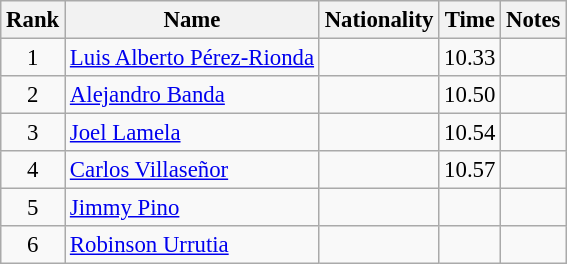<table class="wikitable sortable" style="text-align:center;font-size:95%">
<tr>
<th>Rank</th>
<th>Name</th>
<th>Nationality</th>
<th>Time</th>
<th>Notes</th>
</tr>
<tr>
<td>1</td>
<td align=left><a href='#'>Luis Alberto Pérez-Rionda</a></td>
<td align=left></td>
<td>10.33</td>
<td></td>
</tr>
<tr>
<td>2</td>
<td align=left><a href='#'>Alejandro Banda</a></td>
<td align=left></td>
<td>10.50</td>
<td></td>
</tr>
<tr>
<td>3</td>
<td align=left><a href='#'>Joel Lamela</a></td>
<td align=left></td>
<td>10.54</td>
<td></td>
</tr>
<tr>
<td>4</td>
<td align=left><a href='#'>Carlos Villaseñor</a></td>
<td align=left></td>
<td>10.57</td>
<td></td>
</tr>
<tr>
<td>5</td>
<td align=left><a href='#'>Jimmy Pino</a></td>
<td align=left></td>
<td></td>
<td></td>
</tr>
<tr>
<td>6</td>
<td align=left><a href='#'>Robinson Urrutia</a></td>
<td align=left></td>
<td></td>
<td></td>
</tr>
</table>
